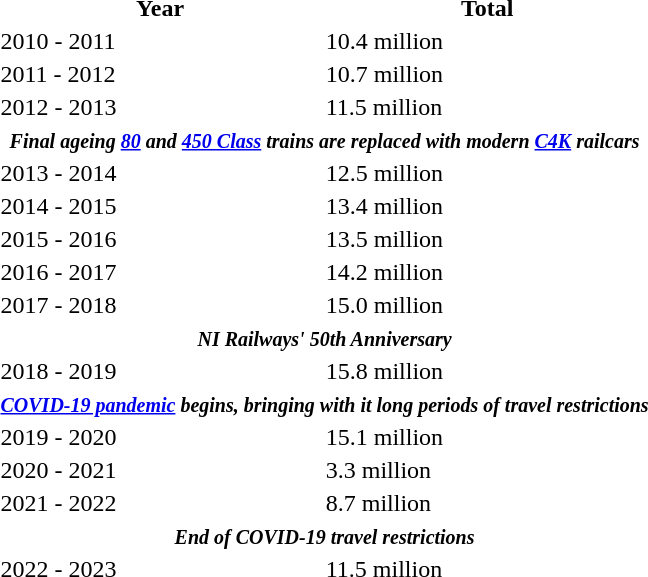<table>
<tr>
<th>Year</th>
<th>Total</th>
</tr>
<tr>
<td>2010 - 2011</td>
<td> 10.4 million</td>
</tr>
<tr>
<td>2011 - 2012</td>
<td> 10.7 million</td>
</tr>
<tr>
<td>2012 - 2013</td>
<td> 11.5 million</td>
</tr>
<tr>
<th colspan="2"><em><small>Final ageing <a href='#'>80</a> and <a href='#'>450 Class</a> trains are replaced with modern <a href='#'>C4K</a> railcars</small></em></th>
</tr>
<tr>
<td>2013 - 2014</td>
<td> 12.5 million</td>
</tr>
<tr>
<td>2014 - 2015</td>
<td> 13.4 million</td>
</tr>
<tr>
<td>2015 - 2016</td>
<td> 13.5 million</td>
</tr>
<tr>
<td>2016 - 2017</td>
<td> 14.2 million</td>
</tr>
<tr>
<td>2017 - 2018</td>
<td> 15.0 million</td>
</tr>
<tr>
<th colspan="2"><em><small>NI Railways' 50th Anniversary</small></em></th>
</tr>
<tr>
<td>2018 - 2019</td>
<td> 15.8 million</td>
</tr>
<tr>
<th colspan="2"><em><small><a href='#'>COVID-19 pandemic</a> begins, bringing with it long periods of travel restrictions</small></em></th>
</tr>
<tr>
<td>2019 - 2020</td>
<td> 15.1 million</td>
</tr>
<tr>
<td>2020 - 2021</td>
<td> 3.3 million</td>
</tr>
<tr>
<td>2021 - 2022</td>
<td> 8.7 million</td>
</tr>
<tr>
<th colspan="2"><em><small>End of COVID-19 travel restrictions</small></em></th>
</tr>
<tr>
<td>2022 - 2023</td>
<td> 11.5 million</td>
</tr>
</table>
